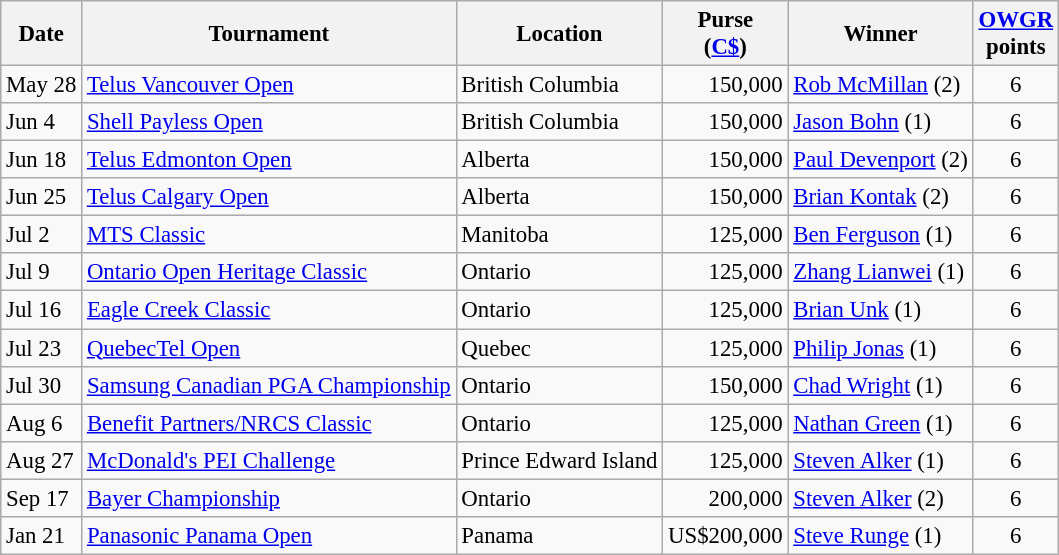<table class="wikitable" style="font-size:95%">
<tr>
<th>Date</th>
<th>Tournament</th>
<th>Location</th>
<th>Purse<br>(<a href='#'>C$</a>)</th>
<th>Winner</th>
<th><a href='#'>OWGR</a><br>points</th>
</tr>
<tr>
<td>May 28</td>
<td><a href='#'>Telus Vancouver Open</a></td>
<td>British Columbia</td>
<td align=right>150,000</td>
<td> <a href='#'>Rob McMillan</a> (2)</td>
<td align=center>6</td>
</tr>
<tr>
<td>Jun 4</td>
<td><a href='#'>Shell Payless Open</a></td>
<td>British Columbia</td>
<td align=right>150,000</td>
<td> <a href='#'>Jason Bohn</a> (1)</td>
<td align=center>6</td>
</tr>
<tr>
<td>Jun 18</td>
<td><a href='#'>Telus Edmonton Open</a></td>
<td>Alberta</td>
<td align=right>150,000</td>
<td> <a href='#'>Paul Devenport</a> (2)</td>
<td align=center>6</td>
</tr>
<tr>
<td>Jun 25</td>
<td><a href='#'>Telus Calgary Open</a></td>
<td>Alberta</td>
<td align=right>150,000</td>
<td> <a href='#'>Brian Kontak</a> (2)</td>
<td align=center>6</td>
</tr>
<tr>
<td>Jul 2</td>
<td><a href='#'>MTS Classic</a></td>
<td>Manitoba</td>
<td align=right>125,000</td>
<td> <a href='#'>Ben Ferguson</a> (1)</td>
<td align=center>6</td>
</tr>
<tr>
<td>Jul 9</td>
<td><a href='#'>Ontario Open Heritage Classic</a></td>
<td>Ontario</td>
<td align=right>125,000</td>
<td> <a href='#'>Zhang Lianwei</a> (1)</td>
<td align=center>6</td>
</tr>
<tr>
<td>Jul 16</td>
<td><a href='#'>Eagle Creek Classic</a></td>
<td>Ontario</td>
<td align=right>125,000</td>
<td> <a href='#'>Brian Unk</a> (1)</td>
<td align=center>6</td>
</tr>
<tr>
<td>Jul 23</td>
<td><a href='#'>QuebecTel Open</a></td>
<td>Quebec</td>
<td align=right>125,000</td>
<td> <a href='#'>Philip Jonas</a> (1)</td>
<td align=center>6</td>
</tr>
<tr>
<td>Jul 30</td>
<td><a href='#'>Samsung Canadian PGA Championship</a></td>
<td>Ontario</td>
<td align=right>150,000</td>
<td> <a href='#'>Chad Wright</a> (1)</td>
<td align=center>6</td>
</tr>
<tr>
<td>Aug 6</td>
<td><a href='#'>Benefit Partners/NRCS Classic</a></td>
<td>Ontario</td>
<td align=right>125,000</td>
<td> <a href='#'>Nathan Green</a> (1)</td>
<td align=center>6</td>
</tr>
<tr>
<td>Aug 27</td>
<td><a href='#'>McDonald's PEI Challenge</a></td>
<td>Prince Edward Island</td>
<td align=right>125,000</td>
<td> <a href='#'>Steven Alker</a> (1)</td>
<td align=center>6</td>
</tr>
<tr>
<td>Sep 17</td>
<td><a href='#'>Bayer Championship</a></td>
<td>Ontario</td>
<td align=right>200,000</td>
<td> <a href='#'>Steven Alker</a> (2)</td>
<td align=center>6</td>
</tr>
<tr>
<td>Jan 21</td>
<td><a href='#'>Panasonic Panama Open</a></td>
<td>Panama</td>
<td align=right>US$200,000</td>
<td> <a href='#'>Steve Runge</a> (1)</td>
<td align=center>6</td>
</tr>
</table>
